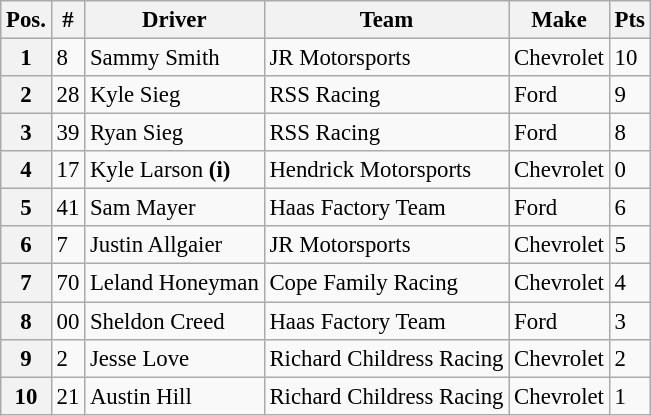<table class="wikitable" style="font-size:95%">
<tr>
<th>Pos.</th>
<th>#</th>
<th>Driver</th>
<th>Team</th>
<th>Make</th>
<th>Pts</th>
</tr>
<tr>
<th>1</th>
<td>8</td>
<td>Sammy Smith</td>
<td>JR Motorsports</td>
<td>Chevrolet</td>
<td>10</td>
</tr>
<tr>
<th>2</th>
<td>28</td>
<td>Kyle Sieg</td>
<td>RSS Racing</td>
<td>Ford</td>
<td>9</td>
</tr>
<tr>
<th>3</th>
<td>39</td>
<td>Ryan Sieg</td>
<td>RSS Racing</td>
<td>Ford</td>
<td>8</td>
</tr>
<tr>
<th>4</th>
<td>17</td>
<td>Kyle Larson <strong>(i)</strong></td>
<td>Hendrick Motorsports</td>
<td>Chevrolet</td>
<td>0</td>
</tr>
<tr>
<th>5</th>
<td>41</td>
<td>Sam Mayer</td>
<td>Haas Factory Team</td>
<td>Ford</td>
<td>6</td>
</tr>
<tr>
<th>6</th>
<td>7</td>
<td>Justin Allgaier</td>
<td>JR Motorsports</td>
<td>Chevrolet</td>
<td>5</td>
</tr>
<tr>
<th>7</th>
<td>70</td>
<td>Leland Honeyman</td>
<td>Cope Family Racing</td>
<td>Chevrolet</td>
<td>4</td>
</tr>
<tr>
<th>8</th>
<td>00</td>
<td>Sheldon Creed</td>
<td>Haas Factory Team</td>
<td>Ford</td>
<td>3</td>
</tr>
<tr>
<th>9</th>
<td>2</td>
<td>Jesse Love</td>
<td>Richard Childress Racing</td>
<td>Chevrolet</td>
<td>2</td>
</tr>
<tr>
<th>10</th>
<td>21</td>
<td>Austin Hill</td>
<td>Richard Childress Racing</td>
<td>Chevrolet</td>
<td>1</td>
</tr>
</table>
